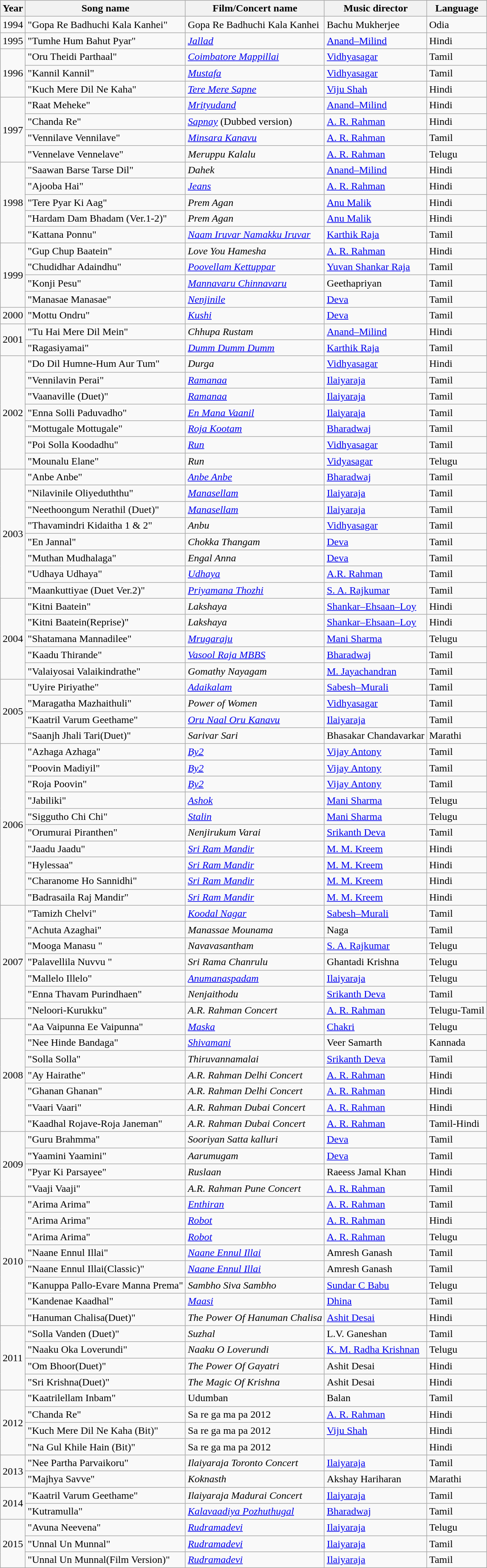<table class="wikitable sortable">
<tr>
<th>Year</th>
<th>Song name</th>
<th>Film/Concert name</th>
<th>Music director</th>
<th>Language</th>
</tr>
<tr>
<td>1994</td>
<td>"Gopa Re Badhuchi Kala Kanhei"</td>
<td>Gopa Re Badhuchi Kala Kanhei</td>
<td>Bachu Mukherjee</td>
<td>Odia</td>
</tr>
<tr>
<td>1995</td>
<td>"Tumhe Hum Bahut Pyar"</td>
<td><em><a href='#'>Jallad</a></em></td>
<td><a href='#'>Anand–Milind</a></td>
<td>Hindi</td>
</tr>
<tr>
<td rowspan="3">1996</td>
<td>"Oru Theidi Parthaal"</td>
<td><em><a href='#'>Coimbatore Mappillai</a></em></td>
<td><a href='#'>Vidhyasagar</a></td>
<td>Tamil</td>
</tr>
<tr>
<td>"Kannil Kannil"</td>
<td><em><a href='#'>Mustafa</a></em></td>
<td><a href='#'>Vidhyasagar</a></td>
<td>Tamil</td>
</tr>
<tr>
<td>"Kuch Mere Dil Ne Kaha"</td>
<td><em><a href='#'>Tere Mere Sapne</a></em></td>
<td><a href='#'>Viju Shah</a></td>
<td>Hindi</td>
</tr>
<tr>
<td rowspan="4">1997</td>
<td>"Raat Meheke"</td>
<td><em><a href='#'>Mrityudand</a></em></td>
<td><a href='#'>Anand–Milind</a></td>
<td>Hindi</td>
</tr>
<tr>
<td>"Chanda Re"</td>
<td><em><a href='#'>Sapnay</a></em> (Dubbed version)</td>
<td><a href='#'>A. R. Rahman</a></td>
<td>Hindi</td>
</tr>
<tr>
<td>"Vennilave Vennilave"</td>
<td><em><a href='#'>Minsara Kanavu</a></em></td>
<td><a href='#'>A. R. Rahman</a></td>
<td>Tamil</td>
</tr>
<tr>
<td>"Vennelave Vennelave"</td>
<td><em>Meruppu Kalalu</em></td>
<td><a href='#'>A. R. Rahman</a></td>
<td>Telugu</td>
</tr>
<tr>
<td rowspan="5">1998</td>
<td>"Saawan Barse Tarse Dil"</td>
<td><em>Dahek</em></td>
<td><a href='#'>Anand–Milind</a></td>
<td>Hindi</td>
</tr>
<tr>
<td>"Ajooba Hai"</td>
<td><em><a href='#'>Jeans</a></em></td>
<td><a href='#'>A. R. Rahman</a></td>
<td>Hindi</td>
</tr>
<tr>
<td>"Tere Pyar Ki Aag"</td>
<td><em>Prem Agan</em></td>
<td><a href='#'>Anu Malik</a></td>
<td>Hindi</td>
</tr>
<tr>
<td>"Hardam Dam Bhadam (Ver.1-2)"</td>
<td><em>Prem Agan</em></td>
<td><a href='#'>Anu Malik</a></td>
<td>Hindi</td>
</tr>
<tr>
<td>"Kattana Ponnu"</td>
<td><em><a href='#'>Naam Iruvar Namakku Iruvar</a></em></td>
<td><a href='#'>Karthik Raja</a></td>
<td>Tamil</td>
</tr>
<tr>
<td rowspan="4">1999</td>
<td>"Gup Chup Baatein"</td>
<td><em>Love You Hamesha</em></td>
<td><a href='#'>A. R. Rahman</a></td>
<td>Hindi</td>
</tr>
<tr>
<td>"Chudidhar Adaindhu"</td>
<td><em><a href='#'>Poovellam Kettuppar</a></em></td>
<td><a href='#'>Yuvan Shankar Raja</a></td>
<td>Tamil</td>
</tr>
<tr>
<td>"Konji Pesu"</td>
<td><em><a href='#'>Mannavaru Chinnavaru</a></em></td>
<td>Geethapriyan</td>
<td>Tamil</td>
</tr>
<tr>
<td>"Manasae Manasae"</td>
<td><em><a href='#'>Nenjinile</a></em></td>
<td><a href='#'>Deva</a></td>
<td>Tamil</td>
</tr>
<tr>
<td>2000</td>
<td>"Mottu Ondru"</td>
<td><em><a href='#'>Kushi</a></em></td>
<td><a href='#'>Deva</a></td>
<td>Tamil</td>
</tr>
<tr>
<td rowspan="2">2001</td>
<td>"Tu Hai Mere Dil Mein"</td>
<td><em>Chhupa Rustam</em></td>
<td><a href='#'>Anand–Milind</a></td>
<td>Hindi</td>
</tr>
<tr>
<td>"Ragasiyamai"</td>
<td><em><a href='#'>Dumm Dumm Dumm</a></em></td>
<td><a href='#'>Karthik Raja</a></td>
<td>Tamil</td>
</tr>
<tr>
<td rowspan="7">2002</td>
<td>"Do Dil Humne-Hum Aur Tum"</td>
<td><em>Durga</em></td>
<td><a href='#'>Vidhyasagar</a></td>
<td>Hindi</td>
</tr>
<tr>
<td>"Vennilavin Perai"</td>
<td><em><a href='#'>Ramanaa</a></em></td>
<td><a href='#'>Ilaiyaraja</a></td>
<td>Tamil</td>
</tr>
<tr>
<td>"Vaanaville (Duet)"</td>
<td><em><a href='#'>Ramanaa</a></em></td>
<td><a href='#'>Ilaiyaraja</a></td>
<td>Tamil</td>
</tr>
<tr>
<td>"Enna Solli Paduvadho"</td>
<td><em><a href='#'>En Mana Vaanil</a></em></td>
<td><a href='#'>Ilaiyaraja</a></td>
<td>Tamil</td>
</tr>
<tr>
<td>"Mottugale Mottugale"</td>
<td><em><a href='#'>Roja Kootam</a></em></td>
<td><a href='#'>Bharadwaj</a></td>
<td>Tamil</td>
</tr>
<tr>
<td>"Poi Solla Koodadhu"</td>
<td><em><a href='#'>Run</a></em></td>
<td><a href='#'>Vidhyasagar</a></td>
<td>Tamil</td>
</tr>
<tr>
<td>"Mounalu Elane"</td>
<td><em>Run</em></td>
<td><a href='#'>Vidyasagar</a></td>
<td>Telugu</td>
</tr>
<tr>
<td rowspan="8">2003</td>
<td>"Anbe Anbe"</td>
<td><em><a href='#'>Anbe Anbe</a></em></td>
<td><a href='#'>Bharadwaj</a></td>
<td>Tamil</td>
</tr>
<tr>
<td>"Nilavinile Oliyeduththu"</td>
<td><em><a href='#'>Manasellam</a></em></td>
<td><a href='#'>Ilaiyaraja</a></td>
<td>Tamil</td>
</tr>
<tr>
<td>"Neethoongum Nerathil (Duet)"</td>
<td><em><a href='#'>Manasellam</a></em></td>
<td><a href='#'>Ilaiyaraja</a></td>
<td>Tamil</td>
</tr>
<tr>
<td>"Thavamindri Kidaitha 1 & 2"</td>
<td><em>Anbu</em></td>
<td><a href='#'>Vidhyasagar</a></td>
<td>Tamil</td>
</tr>
<tr>
<td>"En Jannal"</td>
<td><em>Chokka Thangam</em></td>
<td><a href='#'>Deva</a></td>
<td>Tamil</td>
</tr>
<tr>
<td>"Muthan Mudhalaga"</td>
<td><em>Engal Anna</em></td>
<td><a href='#'>Deva</a></td>
<td>Tamil</td>
</tr>
<tr>
<td>"Udhaya Udhaya"</td>
<td><em><a href='#'>Udhaya</a></em></td>
<td><a href='#'>A.R. Rahman</a></td>
<td>Tamil</td>
</tr>
<tr>
<td>"Maankuttiyae (Duet Ver.2)"</td>
<td><em><a href='#'>Priyamana Thozhi</a></em></td>
<td><a href='#'>S. A. Rajkumar</a></td>
<td>Tamil</td>
</tr>
<tr>
<td rowspan="5">2004</td>
<td>"Kitni Baatein"</td>
<td><em>Lakshaya</em></td>
<td><a href='#'>Shankar–Ehsaan–Loy</a></td>
<td>Hindi</td>
</tr>
<tr>
<td>"Kitni Baatein(Reprise)"</td>
<td><em>Lakshaya</em></td>
<td><a href='#'>Shankar–Ehsaan–Loy</a></td>
<td>Hindi</td>
</tr>
<tr>
<td>"Shatamana Mannadilee"</td>
<td><em><a href='#'>Mrugaraju</a></em></td>
<td><a href='#'>Mani Sharma</a></td>
<td>Telugu</td>
</tr>
<tr>
<td>"Kaadu Thirande"</td>
<td><em><a href='#'>Vasool Raja MBBS</a></em></td>
<td><a href='#'>Bharadwaj</a></td>
<td>Tamil</td>
</tr>
<tr>
<td>"Valaiyosai Valaikindrathe"</td>
<td><em>Gomathy Nayagam</em></td>
<td><a href='#'>M. Jayachandran</a></td>
<td>Tamil</td>
</tr>
<tr>
<td rowspan="4">2005</td>
<td>"Uyire Piriyathe"</td>
<td><em><a href='#'>Adaikalam</a></em></td>
<td><a href='#'>Sabesh–Murali</a></td>
<td>Tamil</td>
</tr>
<tr>
<td>"Maragatha Mazhaithuli"</td>
<td><em>Power of Women</em></td>
<td><a href='#'>Vidhyasagar</a></td>
<td>Tamil</td>
</tr>
<tr>
<td>"Kaatril Varum Geethame"</td>
<td><em><a href='#'>Oru Naal Oru Kanavu</a></em></td>
<td><a href='#'>Ilaiyaraja</a></td>
<td>Tamil</td>
</tr>
<tr>
<td>"Saanjh Jhali Tari(Duet)"</td>
<td><em>Sarivar Sari</em></td>
<td>Bhasakar Chandavarkar</td>
<td>Marathi</td>
</tr>
<tr>
<td rowspan="10">2006</td>
<td>"Azhaga Azhaga"</td>
<td><em><a href='#'>By2</a></em></td>
<td><a href='#'>Vijay Antony</a></td>
<td>Tamil</td>
</tr>
<tr>
<td>"Poovin Madiyil"</td>
<td><em><a href='#'>By2</a></em></td>
<td><a href='#'>Vijay Antony</a></td>
<td>Tamil</td>
</tr>
<tr>
<td>"Roja Poovin"</td>
<td><em><a href='#'>By2</a></em></td>
<td><a href='#'>Vijay Antony</a></td>
<td>Tamil</td>
</tr>
<tr>
<td>"Jabiliki"</td>
<td><em><a href='#'>Ashok</a></em></td>
<td><a href='#'>Mani Sharma</a></td>
<td>Telugu</td>
</tr>
<tr>
<td>"Siggutho Chi Chi"</td>
<td><em><a href='#'>Stalin</a></em></td>
<td><a href='#'>Mani Sharma</a></td>
<td>Telugu</td>
</tr>
<tr>
<td>"Orumurai Piranthen"</td>
<td><em>Nenjirukum Varai</em></td>
<td><a href='#'>Srikanth Deva</a></td>
<td>Tamil</td>
</tr>
<tr>
<td>"Jaadu Jaadu"</td>
<td><a href='#'><em>Sri Ram Mandir</em></a></td>
<td><a href='#'>M. M. Kreem</a></td>
<td>Hindi</td>
</tr>
<tr>
<td>"Hylessaa"</td>
<td><a href='#'><em>Sri Ram Mandir</em></a></td>
<td><a href='#'>M. M. Kreem</a></td>
<td>Hindi</td>
</tr>
<tr>
<td>"Charanome Ho Sannidhi"</td>
<td><a href='#'><em>Sri Ram Mandir</em></a></td>
<td><a href='#'>M. M. Kreem</a></td>
<td>Hindi</td>
</tr>
<tr>
<td>"Badrasaila Raj Mandir"</td>
<td><a href='#'><em>Sri Ram Mandir</em></a></td>
<td><a href='#'>M. M. Kreem</a></td>
<td>Hindi</td>
</tr>
<tr>
<td rowspan="7">2007</td>
<td>"Tamizh Chelvi"</td>
<td><em><a href='#'>Koodal Nagar</a></em></td>
<td><a href='#'>Sabesh–Murali</a></td>
<td>Tamil</td>
</tr>
<tr>
<td>"Achuta Azaghai"</td>
<td><em>Manassae Mounama</em></td>
<td>Naga</td>
<td>Tamil</td>
</tr>
<tr>
<td>"Mooga Manasu "</td>
<td><em>Navavasantham</em></td>
<td><a href='#'>S. A. Rajkumar</a></td>
<td>Telugu</td>
</tr>
<tr>
<td>"Palavellila Nuvvu "</td>
<td><em>Sri Rama Chanrulu</em></td>
<td>Ghantadi Krishna</td>
<td>Telugu</td>
</tr>
<tr>
<td>"Mallelo Illelo"</td>
<td><em><a href='#'>Anumanaspadam</a></em></td>
<td><a href='#'>Ilaiyaraja</a></td>
<td>Telugu</td>
</tr>
<tr>
<td>"Enna Thavam Purindhaen"</td>
<td><em>Nenjaithodu</em></td>
<td><a href='#'>Srikanth Deva</a></td>
<td>Tamil</td>
</tr>
<tr>
<td>"Neloori-Kurukku"</td>
<td><em>A.R. Rahman Concert</em></td>
<td><a href='#'>A. R. Rahman</a></td>
<td>Telugu-Tamil</td>
</tr>
<tr>
<td rowspan="7">2008</td>
<td>"Aa Vaipunna Ee Vaipunna"</td>
<td><em><a href='#'>Maska</a></em></td>
<td><a href='#'>Chakri</a></td>
<td>Telugu</td>
</tr>
<tr>
<td>"Nee Hinde Bandaga"</td>
<td><em><a href='#'>Shivamani</a></em></td>
<td>Veer Samarth</td>
<td>Kannada</td>
</tr>
<tr>
<td>"Solla Solla"</td>
<td><em>Thiruvannamalai</em></td>
<td><a href='#'>Srikanth Deva</a></td>
<td>Tamil</td>
</tr>
<tr>
<td>"Ay Hairathe"</td>
<td><em>A.R. Rahman Delhi Concert</em></td>
<td><a href='#'>A. R. Rahman</a></td>
<td>Hindi</td>
</tr>
<tr>
<td>"Ghanan Ghanan"</td>
<td><em>A.R. Rahman Delhi Concert</em></td>
<td><a href='#'>A. R. Rahman</a></td>
<td>Hindi</td>
</tr>
<tr>
<td>"Vaari Vaari"</td>
<td><em>A.R. Rahman Dubai Concert</em></td>
<td><a href='#'>A. R. Rahman</a></td>
<td>Hindi</td>
</tr>
<tr>
<td>"Kaadhal Rojave-Roja Janeman"</td>
<td><em>A.R. Rahman Dubai Concert</em></td>
<td><a href='#'>A. R. Rahman</a></td>
<td>Tamil-Hindi</td>
</tr>
<tr>
<td rowspan="4">2009</td>
<td>"Guru Brahmma"</td>
<td><em>Sooriyan Satta kalluri</em></td>
<td><a href='#'>Deva</a></td>
<td>Tamil</td>
</tr>
<tr>
<td>"Yaamini Yaamini"</td>
<td><em>Aarumugam</em></td>
<td><a href='#'>Deva</a></td>
<td>Tamil</td>
</tr>
<tr>
<td>"Pyar Ki Parsayee"</td>
<td><em>Ruslaan</em></td>
<td>Raeess Jamal Khan</td>
<td>Hindi</td>
</tr>
<tr>
<td>"Vaaji Vaaji"</td>
<td><em>A.R. Rahman Pune Concert</em></td>
<td><a href='#'>A. R. Rahman</a></td>
<td>Tamil</td>
</tr>
<tr>
<td rowspan="8">2010</td>
<td>"Arima Arima"</td>
<td><em><a href='#'>Enthiran</a></em></td>
<td><a href='#'>A. R. Rahman</a></td>
<td>Tamil</td>
</tr>
<tr>
<td>"Arima Arima"</td>
<td><em><a href='#'>Robot</a></em></td>
<td><a href='#'>A. R. Rahman</a></td>
<td>Hindi</td>
</tr>
<tr>
<td>"Arima Arima"</td>
<td><em><a href='#'>Robot</a></em></td>
<td><a href='#'>A. R. Rahman</a></td>
<td>Telugu</td>
</tr>
<tr>
<td>"Naane Ennul Illai"</td>
<td><em><a href='#'>Naane Ennul Illai</a></em></td>
<td>Amresh Ganash</td>
<td>Tamil</td>
</tr>
<tr>
<td>"Naane Ennul Illai(Classic)"</td>
<td><em><a href='#'>Naane Ennul Illai</a></em></td>
<td>Amresh Ganash</td>
<td>Tamil</td>
</tr>
<tr>
<td>"Kanuppa Pallo-Evare Manna Prema"</td>
<td><em>Sambho Siva Sambho</em></td>
<td><a href='#'>Sundar C Babu</a></td>
<td>Telugu</td>
</tr>
<tr>
<td>"Kandenae Kaadhal"</td>
<td><em><a href='#'>Maasi</a></em></td>
<td><a href='#'>Dhina</a></td>
<td>Tamil</td>
</tr>
<tr>
<td>"Hanuman Chalisa(Duet)"</td>
<td><em>The Power Of Hanuman Chalisa</em></td>
<td><a href='#'>Ashit Desai</a></td>
<td>Hindi</td>
</tr>
<tr>
<td rowspan="4">2011</td>
<td>"Solla Vanden (Duet)"</td>
<td><em>Suzhal</em></td>
<td>L.V. Ganeshan</td>
<td>Tamil</td>
</tr>
<tr>
<td>"Naaku Oka Loverundi"</td>
<td><em>Naaku O Loverundi</em></td>
<td><a href='#'>K. M. Radha Krishnan</a></td>
<td>Telugu</td>
</tr>
<tr>
<td>"Om Bhoor(Duet)"</td>
<td><em>The Power Of Gayatri</em></td>
<td>Ashit Desai</td>
<td>Hindi</td>
</tr>
<tr>
<td>"Sri Krishna(Duet)"</td>
<td><em>The Magic Of Krishna</em></td>
<td>Ashit Desai</td>
<td>Hindi</td>
</tr>
<tr>
<td rowspan="4">2012</td>
<td>"Kaatrilellam Inbam"</td>
<td>Udumban</td>
<td>Balan</td>
<td>Tamil</td>
</tr>
<tr>
<td>"Chanda Re"</td>
<td>Sa re ga ma pa 2012</td>
<td><a href='#'>A. R. Rahman</a></td>
<td>Hindi</td>
</tr>
<tr>
<td>"Kuch Mere Dil Ne Kaha (Bit)"</td>
<td>Sa re ga ma pa 2012</td>
<td><a href='#'>Viju Shah</a></td>
<td>Hindi</td>
</tr>
<tr>
<td>"Na Gul Khile Hain (Bit)"</td>
<td>Sa re ga ma pa 2012</td>
<td></td>
<td>Hindi</td>
</tr>
<tr>
<td rowspan="2">2013</td>
<td>"Nee Partha Parvaikoru"</td>
<td><em>Ilaiyaraja Toronto Concert</em></td>
<td><a href='#'>Ilaiyaraja</a></td>
<td>Tamil</td>
</tr>
<tr>
<td>"Majhya Savve"</td>
<td><em>Koknasth</em></td>
<td>Akshay Hariharan</td>
<td>Marathi</td>
</tr>
<tr>
<td rowspan="2">2014</td>
<td>"Kaatril Varum Geethame"</td>
<td><em>Ilaiyaraja Madurai Concert</em></td>
<td><a href='#'>Ilaiyaraja</a></td>
<td>Tamil</td>
</tr>
<tr>
<td>"Kutramulla"</td>
<td><em><a href='#'>Kalavaadiya Pozhuthugal</a></em></td>
<td><a href='#'>Bharadwaj</a></td>
<td>Tamil</td>
</tr>
<tr>
<td rowspan="3">2015</td>
<td>"Avuna Neevena"</td>
<td><em><a href='#'>Rudramadevi</a></em></td>
<td><a href='#'>Ilaiyaraja</a></td>
<td>Telugu</td>
</tr>
<tr>
<td>"Unnal Un Munnal"</td>
<td><em><a href='#'>Rudramadevi</a></em></td>
<td><a href='#'>Ilaiyaraja</a></td>
<td>Tamil</td>
</tr>
<tr>
<td>"Unnal Un Munnal(Film Version)"</td>
<td><em><a href='#'>Rudramadevi</a></em></td>
<td><a href='#'>Ilaiyaraja</a></td>
<td>Tamil</td>
</tr>
</table>
